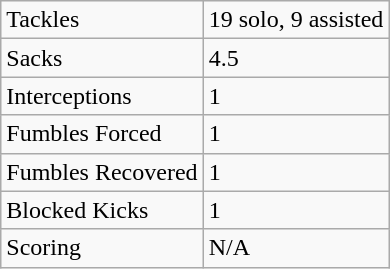<table class="wikitable">
<tr>
<td>Tackles</td>
<td>19 solo, 9 assisted</td>
</tr>
<tr>
<td>Sacks</td>
<td>4.5</td>
</tr>
<tr>
<td>Interceptions</td>
<td>1</td>
</tr>
<tr>
<td>Fumbles Forced</td>
<td>1</td>
</tr>
<tr>
<td>Fumbles Recovered</td>
<td>1</td>
</tr>
<tr>
<td>Blocked Kicks</td>
<td>1</td>
</tr>
<tr>
<td>Scoring</td>
<td>N/A</td>
</tr>
</table>
